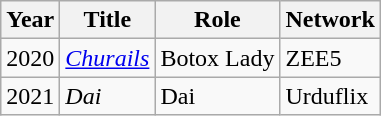<table class="wikitable sortable plainrowheaders">
<tr style="text-align:center;">
<th scope="col">Year</th>
<th scope="col">Title</th>
<th scope="col">Role</th>
<th scope="col">Network</th>
</tr>
<tr>
<td>2020</td>
<td><em><a href='#'>Churails</a></em></td>
<td>Botox Lady</td>
<td>ZEE5</td>
</tr>
<tr>
<td>2021</td>
<td><em>Dai</em></td>
<td>Dai</td>
<td>Urduflix</td>
</tr>
</table>
